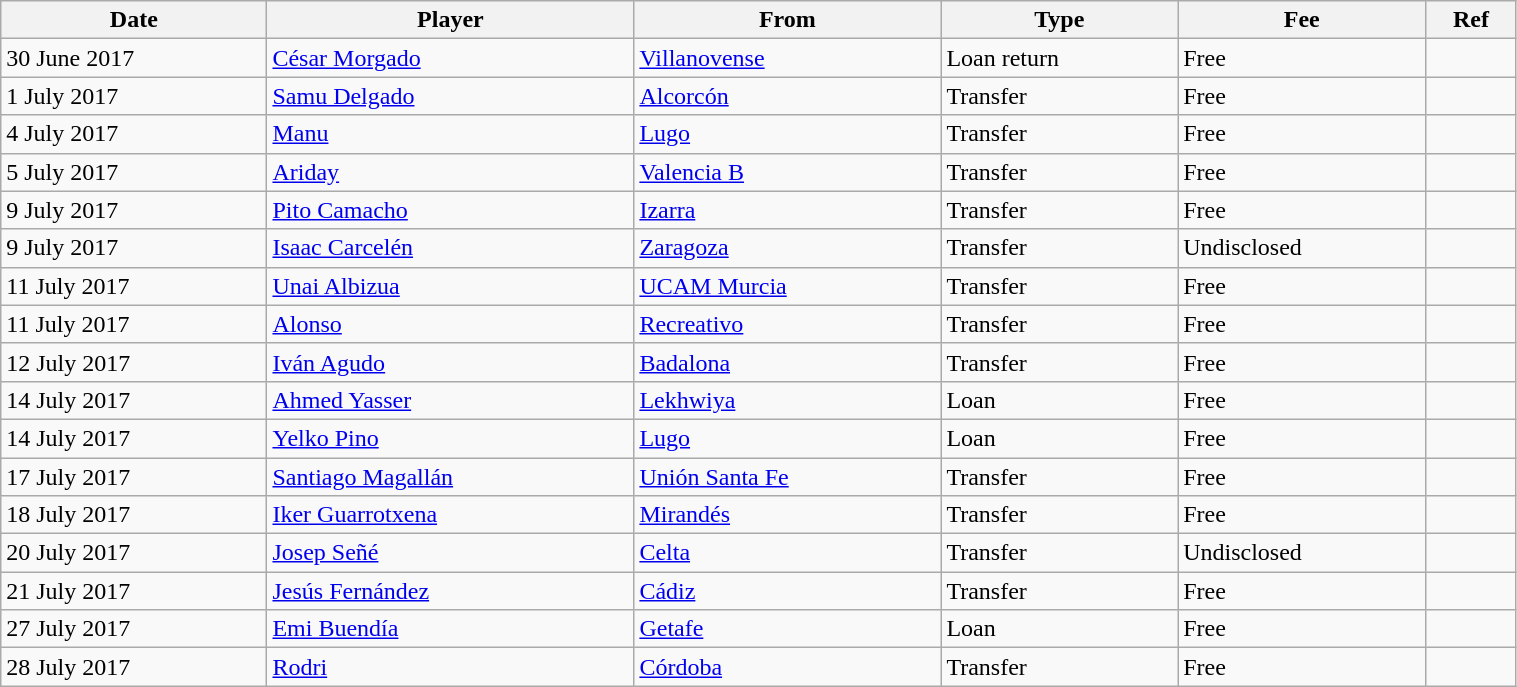<table class="wikitable" style="width:80%;">
<tr>
<th><strong>Date</strong></th>
<th><strong>Player</strong></th>
<th><strong>From</strong></th>
<th><strong>Type</strong></th>
<th><strong>Fee</strong></th>
<th><strong>Ref</strong></th>
</tr>
<tr>
<td>30 June 2017</td>
<td> <a href='#'>César Morgado</a></td>
<td> <a href='#'>Villanovense</a></td>
<td>Loan return</td>
<td>Free</td>
<td></td>
</tr>
<tr>
<td>1 July 2017</td>
<td> <a href='#'>Samu Delgado</a></td>
<td> <a href='#'>Alcorcón</a></td>
<td>Transfer</td>
<td>Free</td>
<td></td>
</tr>
<tr>
<td>4 July 2017</td>
<td> <a href='#'>Manu</a></td>
<td> <a href='#'>Lugo</a></td>
<td>Transfer</td>
<td>Free</td>
<td></td>
</tr>
<tr>
<td>5 July 2017</td>
<td> <a href='#'>Ariday</a></td>
<td> <a href='#'>Valencia B</a></td>
<td>Transfer</td>
<td>Free</td>
<td></td>
</tr>
<tr>
<td>9 July 2017</td>
<td> <a href='#'>Pito Camacho</a></td>
<td> <a href='#'>Izarra</a></td>
<td>Transfer</td>
<td>Free</td>
<td></td>
</tr>
<tr>
<td>9 July 2017</td>
<td> <a href='#'>Isaac Carcelén</a></td>
<td> <a href='#'>Zaragoza</a></td>
<td>Transfer</td>
<td>Undisclosed</td>
<td></td>
</tr>
<tr>
<td>11 July 2017</td>
<td> <a href='#'>Unai Albizua</a></td>
<td> <a href='#'>UCAM Murcia</a></td>
<td>Transfer</td>
<td>Free</td>
<td></td>
</tr>
<tr>
<td>11 July 2017</td>
<td> <a href='#'>Alonso</a></td>
<td> <a href='#'>Recreativo</a></td>
<td>Transfer</td>
<td>Free</td>
<td></td>
</tr>
<tr>
<td>12 July 2017</td>
<td> <a href='#'>Iván Agudo</a></td>
<td> <a href='#'>Badalona</a></td>
<td>Transfer</td>
<td>Free</td>
<td></td>
</tr>
<tr>
<td>14 July 2017</td>
<td> <a href='#'>Ahmed Yasser</a></td>
<td> <a href='#'>Lekhwiya</a></td>
<td>Loan</td>
<td>Free</td>
<td></td>
</tr>
<tr>
<td>14 July 2017</td>
<td> <a href='#'>Yelko Pino</a></td>
<td> <a href='#'>Lugo</a></td>
<td>Loan</td>
<td>Free</td>
<td></td>
</tr>
<tr>
<td>17 July 2017</td>
<td> <a href='#'>Santiago Magallán</a></td>
<td> <a href='#'>Unión Santa Fe</a></td>
<td>Transfer</td>
<td>Free</td>
<td></td>
</tr>
<tr>
<td>18 July 2017</td>
<td> <a href='#'>Iker Guarrotxena</a></td>
<td> <a href='#'>Mirandés</a></td>
<td>Transfer</td>
<td>Free</td>
<td></td>
</tr>
<tr>
<td>20 July 2017</td>
<td> <a href='#'>Josep Señé</a></td>
<td> <a href='#'>Celta</a></td>
<td>Transfer</td>
<td>Undisclosed</td>
<td></td>
</tr>
<tr>
<td>21 July 2017</td>
<td> <a href='#'>Jesús Fernández</a></td>
<td> <a href='#'>Cádiz</a></td>
<td>Transfer</td>
<td>Free</td>
<td></td>
</tr>
<tr>
<td>27 July 2017</td>
<td> <a href='#'>Emi Buendía</a></td>
<td> <a href='#'>Getafe</a></td>
<td>Loan</td>
<td>Free</td>
<td></td>
</tr>
<tr>
<td>28 July 2017</td>
<td> <a href='#'>Rodri</a></td>
<td> <a href='#'>Córdoba</a></td>
<td>Transfer</td>
<td>Free</td>
<td></td>
</tr>
</table>
